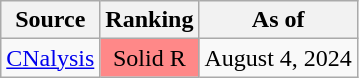<table class="wikitable">
<tr>
<th>Source</th>
<th>Ranking</th>
<th>As of</th>
</tr>
<tr>
<td><a href='#'>CNalysis</a></td>
<td style="background:#FF8888" data-sort-value="4" align="center">Solid R</td>
<td>August 4, 2024</td>
</tr>
</table>
